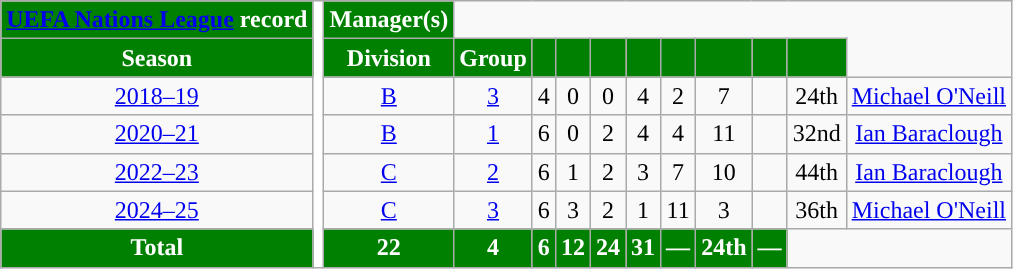<table class="wikitable" style="text-align:center;">
<tr>
<th style="background-color:#008000; color:white; "><a href='#'>UEFA Nations League</a> record</th>
<th style="background:white" rowspan="7"></th>
<th style="background-color:#008000; color:white; ">Manager(s)</th>
</tr>
<tr>
<th style="background-color:#008000; color:white; ">Season</th>
<th style="background-color:#008000; color:white; ">Division</th>
<th style="background-color:#008000; color:white; ">Group</th>
<th style="background-color:#008000; color:white; "></th>
<th style="background-color:#008000; color:white; "></th>
<th style="background-color:#008000; color:white; "></th>
<th style="background-color:#008000; color:white; "></th>
<th style="background-color:#008000; color:white; "></th>
<th style="background-color:#008000; color:white; "></th>
<th style="background-color:#008000; color:white; "></th>
<th style="background-color:#008000; color:white; "></th>
</tr>
<tr>
<td><a href='#'>2018–19</a></td>
<td><a href='#'>B</a></td>
<td><a href='#'>3</a></td>
<td>4</td>
<td>0</td>
<td>0</td>
<td>4</td>
<td>2</td>
<td>7</td>
<td></td>
<td>24th</td>
<td><a href='#'>Michael O'Neill</a></td>
</tr>
<tr>
<td><a href='#'>2020–21</a></td>
<td><a href='#'>B</a></td>
<td><a href='#'>1</a></td>
<td>6</td>
<td>0</td>
<td>2</td>
<td>4</td>
<td>4</td>
<td>11</td>
<td></td>
<td>32nd</td>
<td><a href='#'>Ian Baraclough</a></td>
</tr>
<tr>
<td><a href='#'>2022–23</a></td>
<td><a href='#'>C</a></td>
<td><a href='#'>2</a></td>
<td>6</td>
<td>1</td>
<td>2</td>
<td>3</td>
<td>7</td>
<td>10</td>
<td></td>
<td>44th</td>
<td><a href='#'>Ian Baraclough</a></td>
</tr>
<tr>
<td><a href='#'>2024–25</a></td>
<td><a href='#'>C</a></td>
<td><a href='#'>3</a></td>
<td>6</td>
<td>3</td>
<td>2</td>
<td>1</td>
<td>11</td>
<td>3</td>
<td></td>
<td>36th</td>
<td><a href='#'>Michael O'Neill</a></td>
</tr>
<tr>
<th style="background-color:#008000; color:white; "><strong>Total</strong></th>
<th style="background-color:#008000; color:white; "><strong>22</strong></th>
<th style="background-color:#008000; color:white; "><strong>4</strong></th>
<th style="background-color:#008000; color:white; "><strong>6</strong></th>
<th style="background-color:#008000; color:white; "><strong>12</strong></th>
<th style="background-color:#008000; color:white; "><strong>24</strong></th>
<th style="background-color:#008000; color:white; "><strong>31</strong></th>
<th style="background-color:#008000; color:white; ">—</th>
<th style="background-color:#008000; color:white; "><strong>24th</strong></th>
<th style="background-color:#008000; color:white; ">—</th>
</tr>
</table>
